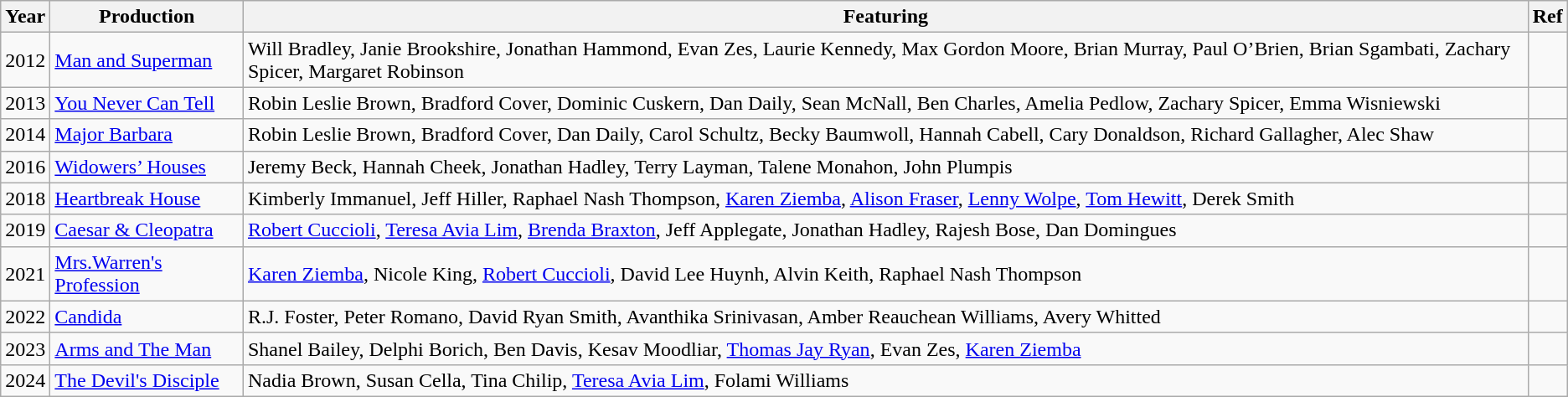<table class="wikitable">
<tr>
<th>Year</th>
<th>Production</th>
<th>Featuring</th>
<th><strong>Ref</strong></th>
</tr>
<tr>
<td>2012</td>
<td><a href='#'>Man and Superman</a></td>
<td>Will Bradley, Janie Brookshire, Jonathan Hammond, Evan Zes, Laurie Kennedy, Max Gordon Moore, Brian Murray, Paul O’Brien, Brian Sgambati, Zachary Spicer, Margaret Robinson</td>
<td></td>
</tr>
<tr>
<td>2013</td>
<td><a href='#'>You Never Can Tell</a></td>
<td>Robin Leslie Brown, Bradford Cover, Dominic Cuskern, Dan Daily, Sean McNall, Ben Charles, Amelia Pedlow, Zachary Spicer, Emma Wisniewski</td>
<td></td>
</tr>
<tr>
<td>2014</td>
<td><a href='#'>Major Barbara</a></td>
<td>Robin Leslie Brown, Bradford Cover, Dan Daily, Carol Schultz, Becky Baumwoll, Hannah Cabell, Cary Donaldson, Richard Gallagher, Alec Shaw</td>
<td></td>
</tr>
<tr>
<td>2016</td>
<td><a href='#'>Widowers’ Houses</a></td>
<td>Jeremy Beck, Hannah Cheek, Jonathan Hadley, Terry Layman, Talene Monahon, John Plumpis</td>
<td></td>
</tr>
<tr>
<td>2018</td>
<td><a href='#'>Heartbreak House</a></td>
<td>Kimberly Immanuel, Jeff Hiller, Raphael Nash Thompson, <a href='#'>Karen Ziemba</a>, <a href='#'>Alison Fraser</a>, <a href='#'>Lenny Wolpe</a>, <a href='#'>Tom Hewitt</a>, Derek Smith</td>
<td></td>
</tr>
<tr>
<td>2019</td>
<td><a href='#'>Caesar & Cleopatra</a></td>
<td><a href='#'>Robert Cuccioli</a>, <a href='#'>Teresa Avia Lim</a>, <a href='#'>Brenda Braxton</a>, Jeff Applegate, Jonathan Hadley, Rajesh Bose, Dan Domingues</td>
<td></td>
</tr>
<tr>
<td>2021</td>
<td><a href='#'>Mrs.Warren's Profession</a></td>
<td><a href='#'>Karen Ziemba</a>, Nicole King, <a href='#'>Robert Cuccioli</a>, David Lee Huynh, Alvin Keith, Raphael Nash Thompson</td>
<td></td>
</tr>
<tr>
<td>2022</td>
<td><a href='#'>Candida</a></td>
<td>R.J. Foster, Peter Romano, David Ryan Smith, Avanthika Srinivasan, Amber Reauchean Williams, Avery Whitted</td>
<td></td>
</tr>
<tr>
<td>2023</td>
<td><a href='#'>Arms and The Man</a></td>
<td>Shanel Bailey, Delphi Borich, Ben Davis, Kesav Moodliar, <a href='#'>Thomas Jay Ryan</a>, Evan Zes, <a href='#'>Karen Ziemba</a></td>
<td></td>
</tr>
<tr>
<td>2024</td>
<td><a href='#'>The Devil's Disciple</a></td>
<td>Nadia Brown, Susan Cella, Tina Chilip, <a href='#'>Teresa Avia Lim</a>, Folami Williams</td>
<td></td>
</tr>
</table>
